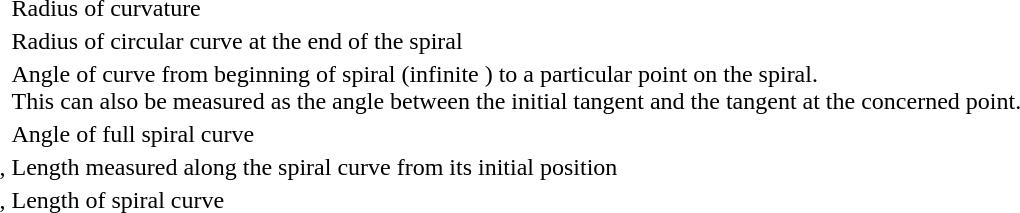<table>
<tr>
<td></td>
<td>Radius of curvature</td>
</tr>
<tr>
<td></td>
<td>Radius of circular curve at the end of the spiral</td>
</tr>
<tr>
<td></td>
<td>Angle of curve from beginning of spiral (infinite ) to a particular point on the spiral.<br>This can also be measured as the angle between the initial tangent and the tangent at the concerned point.</td>
</tr>
<tr>
<td></td>
<td>Angle of full spiral curve</td>
</tr>
<tr>
<td>, </td>
<td>Length measured along the spiral curve from its initial position</td>
</tr>
<tr>
<td>, </td>
<td>Length of spiral curve</td>
</tr>
</table>
